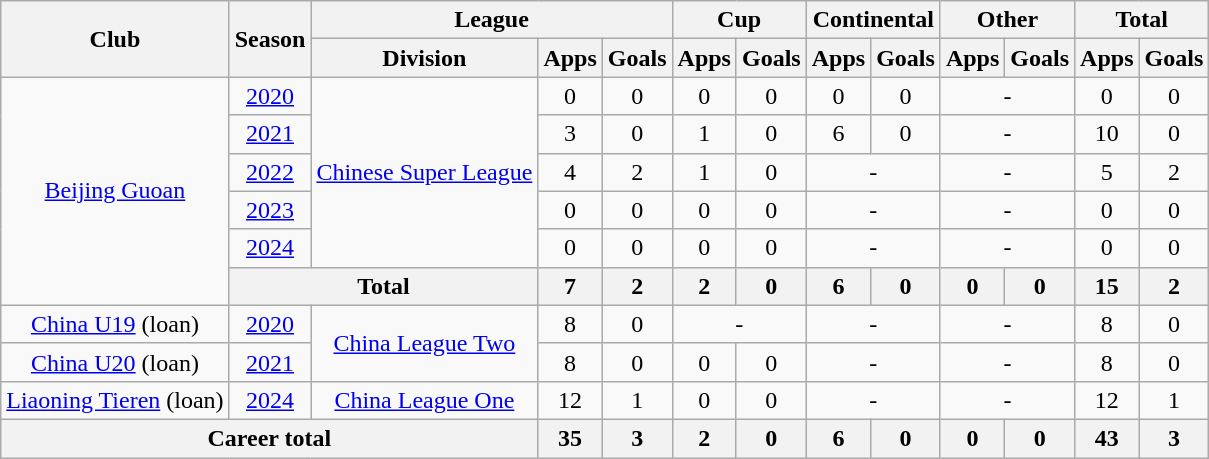<table class="wikitable" style="text-align: center">
<tr>
<th rowspan="2">Club</th>
<th rowspan="2">Season</th>
<th colspan="3">League</th>
<th colspan="2">Cup</th>
<th colspan="2">Continental</th>
<th colspan="2">Other</th>
<th colspan="2">Total</th>
</tr>
<tr>
<th>Division</th>
<th>Apps</th>
<th>Goals</th>
<th>Apps</th>
<th>Goals</th>
<th>Apps</th>
<th>Goals</th>
<th>Apps</th>
<th>Goals</th>
<th>Apps</th>
<th>Goals</th>
</tr>
<tr>
<td rowspan="6"><a href='#'>Beijing Guoan</a></td>
<td><a href='#'>2020</a></td>
<td rowspan="5"><a href='#'>Chinese Super League</a></td>
<td>0</td>
<td>0</td>
<td>0</td>
<td>0</td>
<td>0</td>
<td>0</td>
<td colspan="2">-</td>
<td>0</td>
<td>0</td>
</tr>
<tr>
<td><a href='#'>2021</a></td>
<td>3</td>
<td>0</td>
<td>1</td>
<td>0</td>
<td>6</td>
<td>0</td>
<td colspan="2">-</td>
<td>10</td>
<td>0</td>
</tr>
<tr>
<td><a href='#'>2022</a></td>
<td>4</td>
<td>2</td>
<td>1</td>
<td>0</td>
<td colspan="2">-</td>
<td colspan="2">-</td>
<td>5</td>
<td>2</td>
</tr>
<tr>
<td><a href='#'>2023</a></td>
<td>0</td>
<td>0</td>
<td>0</td>
<td>0</td>
<td colspan="2">-</td>
<td colspan="2">-</td>
<td>0</td>
<td>0</td>
</tr>
<tr>
<td><a href='#'>2024</a></td>
<td>0</td>
<td>0</td>
<td>0</td>
<td>0</td>
<td colspan="2">-</td>
<td colspan="2">-</td>
<td>0</td>
<td>0</td>
</tr>
<tr>
<th colspan=2>Total</th>
<th>7</th>
<th>2</th>
<th>2</th>
<th>0</th>
<th>6</th>
<th>0</th>
<th>0</th>
<th>0</th>
<th>15</th>
<th>2</th>
</tr>
<tr>
<td><a href='#'>China U19</a> (loan)</td>
<td><a href='#'>2020</a></td>
<td rowspan=2><a href='#'>China League Two</a></td>
<td>8</td>
<td>0</td>
<td colspan="2">-</td>
<td colspan="2">-</td>
<td colspan="2">-</td>
<td>8</td>
<td>0</td>
</tr>
<tr>
<td><a href='#'>China U20</a> (loan)</td>
<td><a href='#'>2021</a></td>
<td>8</td>
<td>0</td>
<td>0</td>
<td>0</td>
<td colspan="2">-</td>
<td colspan="2">-</td>
<td>8</td>
<td>0</td>
</tr>
<tr>
<td><a href='#'>Liaoning Tieren</a> (loan)</td>
<td><a href='#'>2024</a></td>
<td><a href='#'>China League One</a></td>
<td>12</td>
<td>1</td>
<td>0</td>
<td>0</td>
<td colspan="2">-</td>
<td colspan="2">-</td>
<td>12</td>
<td>1</td>
</tr>
<tr>
<th colspan="3">Career total</th>
<th>35</th>
<th>3</th>
<th>2</th>
<th>0</th>
<th>6</th>
<th>0</th>
<th>0</th>
<th>0</th>
<th>43</th>
<th>3</th>
</tr>
</table>
